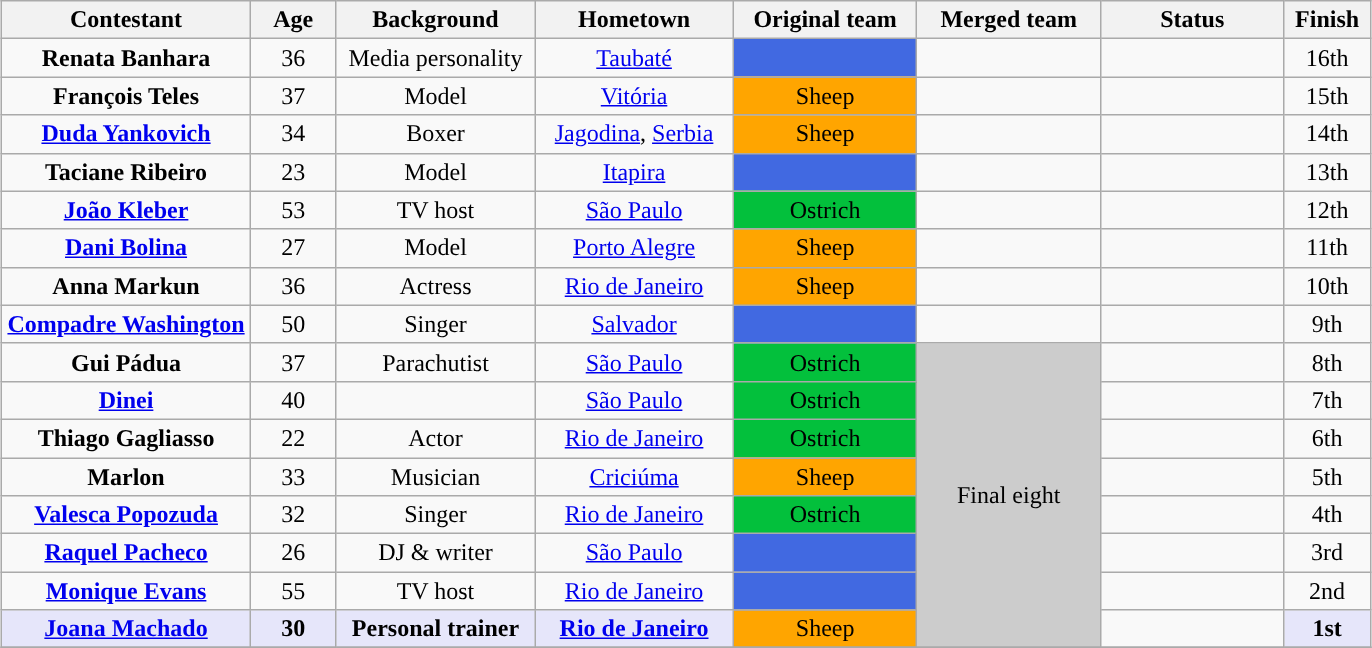<table class= "wikitable sortable" style="text-align: center; margin:auto; align: center">
<tr>
<th width=150>Contestant</th>
<th width=050>Age</th>
<th width=125>Background</th>
<th width=125>Hometown</th>
<th width=115>Original team</th>
<th width=115>Merged team</th>
<th width=115>Status</th>
<th width=050>Finish</th>
</tr>
<tr>
<td><strong>Renata Banhara</strong></td>
<td>36</td>
<td>Media personality</td>
<td><a href='#'>Taubaté</a></td>
<td bgcolor="4169E1"></td>
<td></td>
<td><br></td>
<td>16th</td>
</tr>
<tr>
<td><strong>François Teles</strong></td>
<td>37</td>
<td>Model</td>
<td><a href='#'>Vitória</a></td>
<td bgcolor="FFA500">Sheep</td>
<td></td>
<td><br></td>
<td>15th</td>
</tr>
<tr>
<td><strong><a href='#'>Duda Yankovich</a></strong></td>
<td>34</td>
<td>Boxer</td>
<td><a href='#'>Jagodina</a>, <a href='#'>Serbia</a></td>
<td bgcolor="FFA500">Sheep</td>
<td></td>
<td><br></td>
<td>14th</td>
</tr>
<tr>
<td><strong>Taciane Ribeiro</strong></td>
<td>23</td>
<td>Model</td>
<td><a href='#'>Itapira</a></td>
<td bgcolor="4169E1"></td>
<td></td>
<td><br></td>
<td>13th</td>
</tr>
<tr>
<td><strong><a href='#'>João Kleber</a></strong></td>
<td>53</td>
<td>TV host</td>
<td><a href='#'>São Paulo</a></td>
<td bgcolor="03C03C">Ostrich</td>
<td></td>
<td><br></td>
<td>12th</td>
</tr>
<tr>
<td><strong><a href='#'>Dani Bolina</a></strong></td>
<td>27</td>
<td>Model</td>
<td><a href='#'>Porto Alegre</a></td>
<td bgcolor="FFA500">Sheep</td>
<td></td>
<td><br></td>
<td>11th</td>
</tr>
<tr>
<td><strong>Anna Markun</strong></td>
<td>36</td>
<td>Actress</td>
<td><a href='#'>Rio de Janeiro</a></td>
<td bgcolor="FFA500">Sheep</td>
<td></td>
<td><br></td>
<td>10th</td>
</tr>
<tr>
<td nowrap><strong><a href='#'>Compadre Washington</a></strong></td>
<td>50</td>
<td>Singer</td>
<td><a href='#'>Salvador</a></td>
<td bgcolor="4169E1"></td>
<td></td>
<td><br></td>
<td>9th</td>
</tr>
<tr>
<td><strong>Gui Pádua</strong></td>
<td>37</td>
<td>Parachutist</td>
<td><a href='#'>São Paulo</a></td>
<td bgcolor="03C03C">Ostrich</td>
<td bgcolor="CCCCCC" rowspan=8>Final eight</td>
<td><br></td>
<td>8th</td>
</tr>
<tr>
<td><strong><a href='#'>Dinei</a></strong></td>
<td>40</td>
<td></td>
<td><a href='#'>São Paulo</a></td>
<td bgcolor="03C03C">Ostrich</td>
<td><br></td>
<td>7th</td>
</tr>
<tr>
<td><strong>Thiago Gagliasso</strong></td>
<td>22</td>
<td>Actor</td>
<td><a href='#'>Rio de Janeiro</a></td>
<td bgcolor="03C03C">Ostrich</td>
<td><br></td>
<td>6th</td>
</tr>
<tr>
<td><strong>Marlon</strong></td>
<td>33</td>
<td>Musician</td>
<td><a href='#'>Criciúma</a></td>
<td bgcolor="FFA500">Sheep</td>
<td><br></td>
<td>5th</td>
</tr>
<tr>
<td><strong><a href='#'>Valesca Popozuda</a></strong></td>
<td>32</td>
<td>Singer</td>
<td><a href='#'>Rio de Janeiro</a></td>
<td bgcolor="03C03C">Ostrich</td>
<td><br></td>
<td>4th</td>
</tr>
<tr>
<td><strong><a href='#'>Raquel Pacheco</a></strong></td>
<td>26</td>
<td>DJ & writer</td>
<td><a href='#'>São Paulo</a></td>
<td bgcolor="4169E1"></td>
<td><br></td>
<td>3rd</td>
</tr>
<tr>
<td><strong><a href='#'>Monique Evans</a></strong></td>
<td>55</td>
<td>TV host</td>
<td><a href='#'>Rio de Janeiro</a></td>
<td bgcolor="4169E1"></td>
<td></td>
<td>2nd</td>
</tr>
<tr>
<td bgcolor="E6E6FA" nowrap><strong><a href='#'>Joana Machado</a></strong></td>
<td bgcolor="E6E6FA"><strong>30</strong></td>
<td bgcolor="E6E6FA"><strong>Personal trainer</strong></td>
<td bgcolor="E6E6FA"><strong><a href='#'>Rio de Janeiro</a></strong></td>
<td bgcolor="FFA500">Sheep</td>
<td></td>
<td bgcolor="E6E6FA"><strong>1st</strong></td>
</tr>
<tr>
</tr>
</table>
